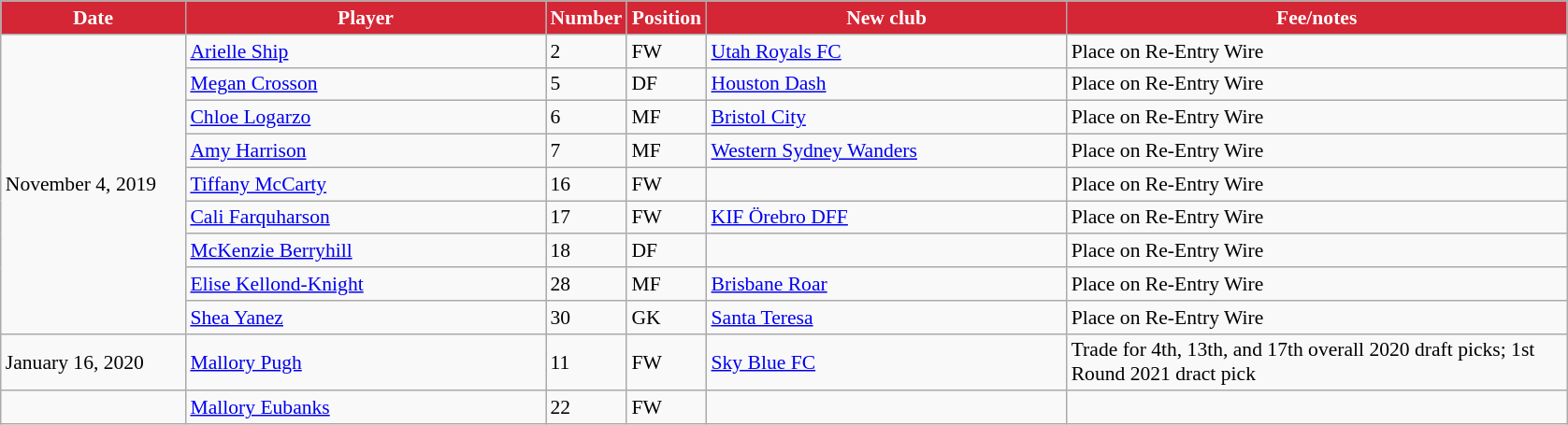<table class="wikitable" style="text-align:left; font-size:90%;">
<tr>
<th style="color:white; background:#D52635; width:125px;">Date</th>
<th style="color:white; background:#D52635; width:250px;">Player</th>
<th style="color:white; background:#D52635; width:50px;">Number</th>
<th style="color:white; background:#D52635; width:50px;">Position</th>
<th style="color:white; background:#D52635; width:250px;">New club</th>
<th style="color:white; background:#D52635; width:350px;">Fee/notes</th>
</tr>
<tr>
<td rowspan=9>November 4, 2019</td>
<td> <a href='#'>Arielle Ship</a></td>
<td>2</td>
<td>FW</td>
<td> <a href='#'>Utah Royals FC</a></td>
<td>Place on Re-Entry Wire</td>
</tr>
<tr>
<td> <a href='#'>Megan Crosson</a></td>
<td>5</td>
<td>DF</td>
<td> <a href='#'>Houston Dash</a></td>
<td>Place on Re-Entry Wire</td>
</tr>
<tr>
<td> <a href='#'>Chloe Logarzo</a></td>
<td>6</td>
<td>MF</td>
<td> <a href='#'>Bristol City</a></td>
<td>Place on Re-Entry Wire</td>
</tr>
<tr>
<td> <a href='#'>Amy Harrison</a></td>
<td>7</td>
<td>MF</td>
<td> <a href='#'>Western Sydney Wanders</a></td>
<td>Place on Re-Entry Wire</td>
</tr>
<tr>
<td> <a href='#'>Tiffany McCarty</a></td>
<td>16</td>
<td>FW</td>
<td></td>
<td>Place on Re-Entry Wire</td>
</tr>
<tr>
<td> <a href='#'>Cali Farquharson</a></td>
<td>17</td>
<td>FW</td>
<td> <a href='#'>KIF Örebro DFF</a></td>
<td>Place on Re-Entry Wire</td>
</tr>
<tr>
<td> <a href='#'>McKenzie Berryhill</a></td>
<td>18</td>
<td>DF</td>
<td></td>
<td>Place on Re-Entry Wire</td>
</tr>
<tr>
<td> <a href='#'>Elise Kellond-Knight</a></td>
<td>28</td>
<td>MF</td>
<td> <a href='#'>Brisbane Roar</a></td>
<td>Place on Re-Entry Wire</td>
</tr>
<tr>
<td> <a href='#'>Shea Yanez</a></td>
<td>30</td>
<td>GK</td>
<td> <a href='#'>Santa Teresa</a></td>
<td>Place on Re-Entry Wire</td>
</tr>
<tr>
<td>January 16, 2020</td>
<td> <a href='#'>Mallory Pugh</a></td>
<td>11</td>
<td>FW</td>
<td> <a href='#'>Sky Blue FC</a></td>
<td>Trade for 4th, 13th, and 17th overall 2020 draft picks; 1st Round 2021 dract pick</td>
</tr>
<tr>
<td></td>
<td> <a href='#'>Mallory Eubanks</a></td>
<td>22</td>
<td>FW</td>
<td></td>
<td></td>
</tr>
</table>
